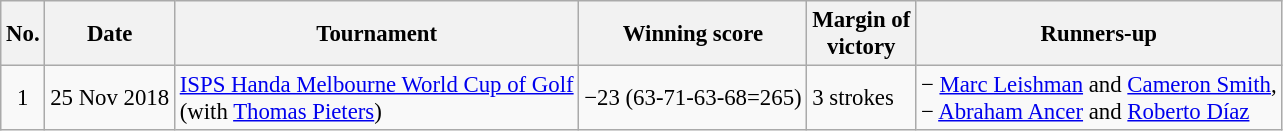<table class="wikitable" style="font-size:95%;">
<tr>
<th>No.</th>
<th>Date</th>
<th>Tournament</th>
<th>Winning score</th>
<th>Margin of<br>victory</th>
<th>Runners-up</th>
</tr>
<tr>
<td align=center>1</td>
<td align=right>25 Nov 2018</td>
<td><a href='#'>ISPS Handa Melbourne World Cup of Golf</a><br>(with  <a href='#'>Thomas Pieters</a>)</td>
<td>−23 (63-71-63-68=265)</td>
<td>3 strokes</td>
<td> − <a href='#'>Marc Leishman</a> and <a href='#'>Cameron Smith</a>,<br> − <a href='#'>Abraham Ancer</a> and <a href='#'>Roberto Díaz</a></td>
</tr>
</table>
